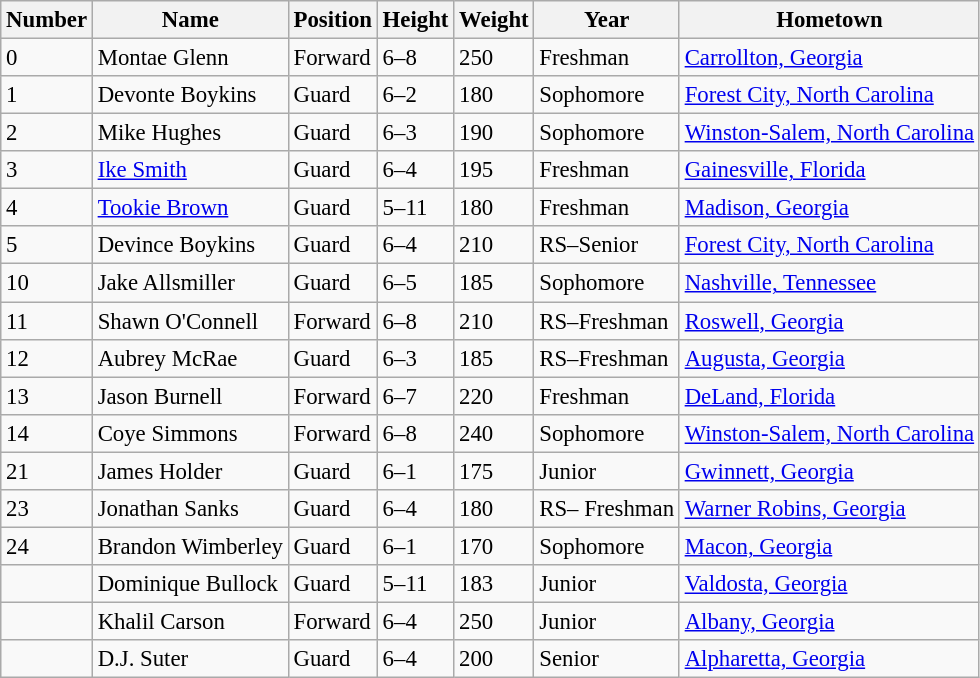<table class="wikitable sortable" style="font-size: 95%;">
<tr>
<th>Number</th>
<th>Name</th>
<th>Position</th>
<th>Height</th>
<th>Weight</th>
<th>Year</th>
<th>Hometown</th>
</tr>
<tr>
<td>0</td>
<td>Montae Glenn</td>
<td>Forward</td>
<td>6–8</td>
<td>250</td>
<td>Freshman</td>
<td><a href='#'>Carrollton, Georgia</a></td>
</tr>
<tr>
<td>1</td>
<td>Devonte Boykins</td>
<td>Guard</td>
<td>6–2</td>
<td>180</td>
<td>Sophomore</td>
<td><a href='#'>Forest City, North Carolina</a></td>
</tr>
<tr>
<td>2</td>
<td>Mike Hughes</td>
<td>Guard</td>
<td>6–3</td>
<td>190</td>
<td>Sophomore</td>
<td><a href='#'>Winston-Salem, North Carolina</a></td>
</tr>
<tr>
<td>3</td>
<td><a href='#'>Ike Smith</a></td>
<td>Guard</td>
<td>6–4</td>
<td>195</td>
<td>Freshman</td>
<td><a href='#'>Gainesville, Florida</a></td>
</tr>
<tr>
<td>4</td>
<td><a href='#'>Tookie Brown</a></td>
<td>Guard</td>
<td>5–11</td>
<td>180</td>
<td>Freshman</td>
<td><a href='#'>Madison, Georgia</a></td>
</tr>
<tr>
<td>5</td>
<td>Devince Boykins</td>
<td>Guard</td>
<td>6–4</td>
<td>210</td>
<td>RS–Senior</td>
<td><a href='#'>Forest City, North Carolina</a></td>
</tr>
<tr>
<td>10</td>
<td>Jake Allsmiller</td>
<td>Guard</td>
<td>6–5</td>
<td>185</td>
<td>Sophomore</td>
<td><a href='#'>Nashville, Tennessee</a></td>
</tr>
<tr>
<td>11</td>
<td>Shawn O'Connell</td>
<td>Forward</td>
<td>6–8</td>
<td>210</td>
<td>RS–Freshman</td>
<td><a href='#'>Roswell, Georgia</a></td>
</tr>
<tr>
<td>12</td>
<td>Aubrey McRae</td>
<td>Guard</td>
<td>6–3</td>
<td>185</td>
<td>RS–Freshman</td>
<td><a href='#'>Augusta, Georgia</a></td>
</tr>
<tr>
<td>13</td>
<td>Jason Burnell</td>
<td>Forward</td>
<td>6–7</td>
<td>220</td>
<td>Freshman</td>
<td><a href='#'>DeLand, Florida</a></td>
</tr>
<tr>
<td>14</td>
<td>Coye Simmons</td>
<td>Forward</td>
<td>6–8</td>
<td>240</td>
<td>Sophomore</td>
<td><a href='#'>Winston-Salem, North Carolina</a></td>
</tr>
<tr>
<td>21</td>
<td>James Holder</td>
<td>Guard</td>
<td>6–1</td>
<td>175</td>
<td>Junior</td>
<td><a href='#'>Gwinnett, Georgia</a></td>
</tr>
<tr>
<td>23</td>
<td>Jonathan Sanks</td>
<td>Guard</td>
<td>6–4</td>
<td>180</td>
<td>RS– Freshman</td>
<td><a href='#'>Warner Robins, Georgia</a></td>
</tr>
<tr>
<td>24</td>
<td>Brandon Wimberley</td>
<td>Guard</td>
<td>6–1</td>
<td>170</td>
<td>Sophomore</td>
<td><a href='#'>Macon, Georgia</a></td>
</tr>
<tr>
<td></td>
<td>Dominique Bullock</td>
<td>Guard</td>
<td>5–11</td>
<td>183</td>
<td>Junior</td>
<td><a href='#'>Valdosta, Georgia</a></td>
</tr>
<tr>
<td></td>
<td>Khalil Carson</td>
<td>Forward</td>
<td>6–4</td>
<td>250</td>
<td>Junior</td>
<td><a href='#'>Albany, Georgia</a></td>
</tr>
<tr>
<td></td>
<td>D.J. Suter</td>
<td>Guard</td>
<td>6–4</td>
<td>200</td>
<td>Senior</td>
<td><a href='#'>Alpharetta, Georgia</a></td>
</tr>
</table>
